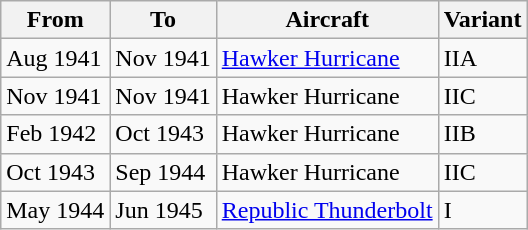<table class="wikitable">
<tr>
<th>From</th>
<th>To</th>
<th>Aircraft</th>
<th>Variant</th>
</tr>
<tr>
<td>Aug 1941</td>
<td>Nov 1941</td>
<td><a href='#'>Hawker Hurricane</a></td>
<td>IIA</td>
</tr>
<tr>
<td>Nov 1941</td>
<td>Nov 1941</td>
<td>Hawker Hurricane</td>
<td>IIC</td>
</tr>
<tr>
<td>Feb 1942</td>
<td>Oct 1943</td>
<td>Hawker Hurricane</td>
<td>IIB</td>
</tr>
<tr>
<td>Oct 1943</td>
<td>Sep 1944</td>
<td>Hawker Hurricane</td>
<td>IIC</td>
</tr>
<tr>
<td>May 1944</td>
<td>Jun 1945</td>
<td><a href='#'>Republic Thunderbolt</a></td>
<td>I</td>
</tr>
</table>
